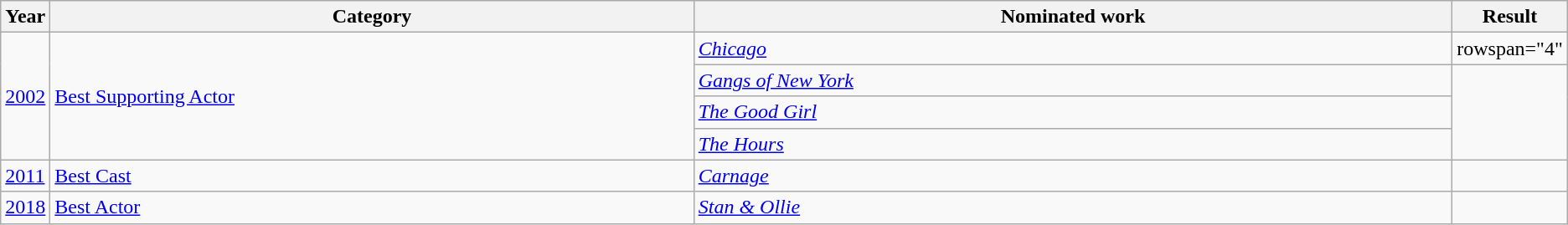<table class="wikitable sortable">
<tr>
<th scope="col" style="width:1em;">Year</th>
<th scope="col" style="width:33em;">Category</th>
<th scope="col" style="width:39em;">Nominated work</th>
<th scope="col" style="width:5em;">Result</th>
</tr>
<tr>
<td rowspan="4"><a href='#'>2002</a></td>
<td rowspan="4"><a href='#'>Best Supporting Actor</a></td>
<td><em><a href='#'>Chicago</a></em></td>
<td>rowspan="4" </td>
</tr>
<tr>
<td><em><a href='#'>Gangs of New York</a></em></td>
</tr>
<tr>
<td><em><a href='#'>The Good Girl</a></em></td>
</tr>
<tr>
<td><em><a href='#'>The Hours</a></em></td>
</tr>
<tr>
<td><a href='#'>2011</a></td>
<td><a href='#'>Best Cast</a></td>
<td><em><a href='#'>Carnage</a></em></td>
<td></td>
</tr>
<tr>
<td><a href='#'>2018</a></td>
<td><a href='#'>Best Actor</a></td>
<td><em><a href='#'>Stan & Ollie</a></em></td>
<td></td>
</tr>
</table>
